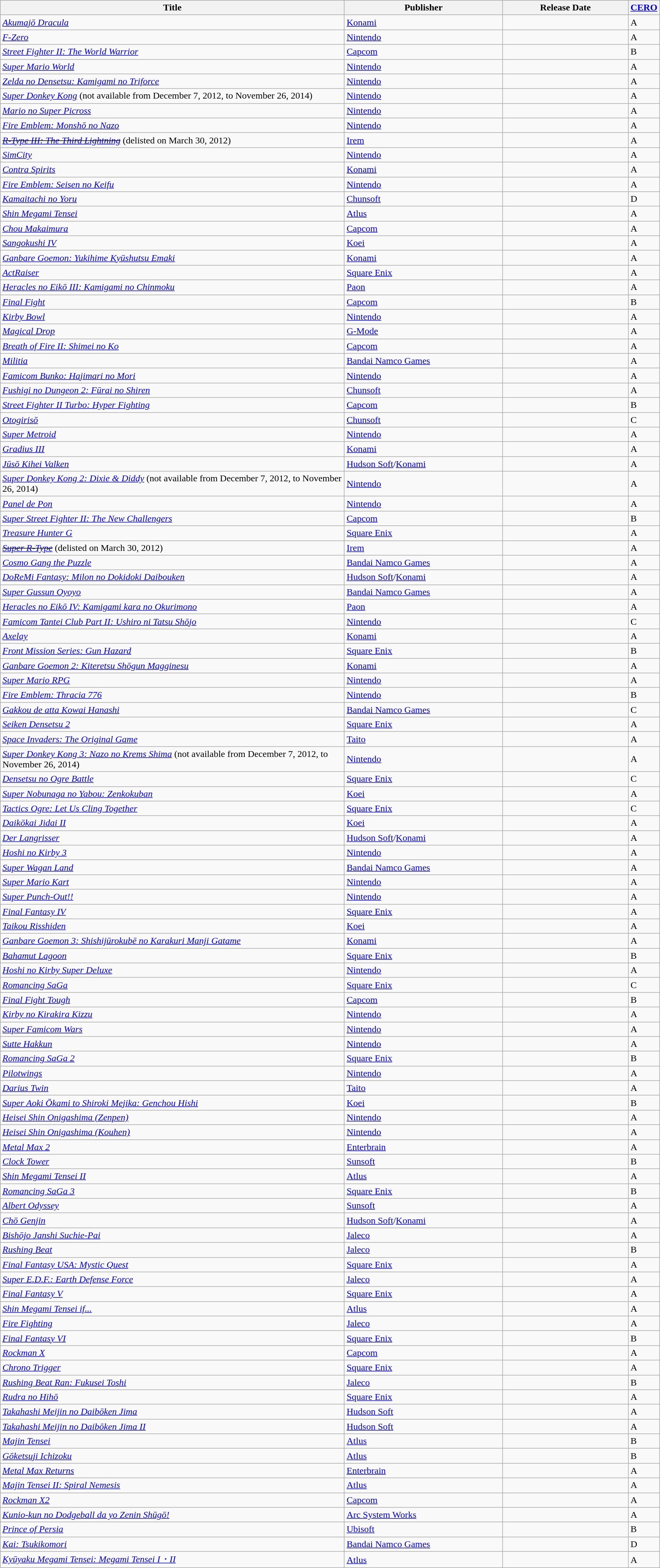<table class="wikitable sortable" style="width:90%">
<tr>
<th width="55%">Title</th>
<th width="25%">Publisher </th>
<th width="20%">Release Date</th>
<th width="10%"><a href='#'>CERO</a></th>
</tr>
<tr>
<td><em><a href='#'>Akumajō Dracula</a></em></td>
<td><a href='#'>Konami</a></td>
<td></td>
<td>A</td>
</tr>
<tr>
<td><em><a href='#'>F-Zero</a></em></td>
<td><a href='#'>Nintendo</a></td>
<td></td>
<td>A</td>
</tr>
<tr>
<td><em><a href='#'>Street Fighter II: The World Warrior</a></em></td>
<td><a href='#'>Capcom</a></td>
<td></td>
<td>B</td>
</tr>
<tr>
<td><em><a href='#'>Super Mario World</a></em></td>
<td><a href='#'>Nintendo</a></td>
<td></td>
<td>A</td>
</tr>
<tr>
<td><em><a href='#'>Zelda no Densetsu: Kamigami no Triforce</a></em></td>
<td><a href='#'>Nintendo</a></td>
<td></td>
<td>A</td>
</tr>
<tr>
<td><em><a href='#'>Super Donkey Kong</a></em> (not available from December 7, 2012, to November 26, 2014)</td>
<td><a href='#'>Nintendo</a></td>
<td></td>
<td>A</td>
</tr>
<tr>
<td><em><a href='#'>Mario no Super Picross</a></em></td>
<td><a href='#'>Nintendo</a></td>
<td></td>
<td>A</td>
</tr>
<tr>
<td><em><a href='#'>Fire Emblem: Monshō no Nazo</a></em></td>
<td><a href='#'>Nintendo</a></td>
<td></td>
<td>A</td>
</tr>
<tr>
<td><s><em><a href='#'>R-Type III: The Third Lightning</a></em></s> (delisted on March 30, 2012)</td>
<td><a href='#'>Irem</a></td>
<td></td>
<td>A</td>
</tr>
<tr>
<td><em><a href='#'>SimCity</a></em></td>
<td><a href='#'>Nintendo</a></td>
<td></td>
<td>A</td>
</tr>
<tr>
<td><em><a href='#'>Contra Spirits</a></em></td>
<td><a href='#'>Konami</a></td>
<td></td>
<td>A</td>
</tr>
<tr>
<td><em><a href='#'>Fire Emblem: Seisen no Keifu</a></em></td>
<td><a href='#'>Nintendo</a></td>
<td></td>
<td>A</td>
</tr>
<tr>
<td><em><a href='#'>Kamaitachi no Yoru</a></em></td>
<td><a href='#'>Chunsoft</a></td>
<td></td>
<td>D</td>
</tr>
<tr>
<td><em><a href='#'>Shin Megami Tensei</a></em></td>
<td><a href='#'>Atlus</a></td>
<td></td>
<td>A</td>
</tr>
<tr>
<td><em><a href='#'>Chou Makaimura</a></em></td>
<td><a href='#'>Capcom</a></td>
<td></td>
<td>A</td>
</tr>
<tr>
<td><em><a href='#'>Sangokushi IV</a></em></td>
<td><a href='#'>Koei</a></td>
<td></td>
<td>A</td>
</tr>
<tr>
<td><em><a href='#'>Ganbare Goemon: Yukihime Kyūshutsu Emaki</a></em></td>
<td><a href='#'>Konami</a></td>
<td></td>
<td>A</td>
</tr>
<tr>
<td><em><a href='#'>ActRaiser</a></em></td>
<td><a href='#'>Square Enix</a></td>
<td></td>
<td>A</td>
</tr>
<tr>
<td><em><a href='#'>Heracles no Eikō III: Kamigami no Chinmoku</a></em></td>
<td><a href='#'>Paon</a></td>
<td></td>
<td>A</td>
</tr>
<tr>
<td><em><a href='#'>Final Fight</a></em></td>
<td><a href='#'>Capcom</a></td>
<td></td>
<td>B</td>
</tr>
<tr>
<td><em><a href='#'>Kirby Bowl</a></em></td>
<td><a href='#'>Nintendo</a></td>
<td></td>
<td>A</td>
</tr>
<tr>
<td><em><a href='#'>Magical Drop</a></em></td>
<td><a href='#'>G-Mode</a></td>
<td></td>
<td>A</td>
</tr>
<tr>
<td><em><a href='#'>Breath of Fire II: Shimei no Ko</a></em></td>
<td><a href='#'>Capcom</a></td>
<td></td>
<td>A</td>
</tr>
<tr>
<td><em><a href='#'>Militia</a></em></td>
<td><a href='#'>Bandai Namco Games</a></td>
<td></td>
<td>A</td>
</tr>
<tr>
<td><em><a href='#'>Famicom Bunko: Hajimari no Mori</a></em></td>
<td><a href='#'>Nintendo</a></td>
<td></td>
<td>A</td>
</tr>
<tr>
<td><em><a href='#'>Fushigi no Dungeon 2: Fūrai no Shiren</a></em></td>
<td><a href='#'>Chunsoft</a></td>
<td></td>
<td>A</td>
</tr>
<tr>
<td><em><a href='#'>Street Fighter II Turbo: Hyper Fighting</a></em></td>
<td><a href='#'>Capcom</a></td>
<td></td>
<td>B</td>
</tr>
<tr>
<td><em><a href='#'>Otogirisō</a></em></td>
<td><a href='#'>Chunsoft</a></td>
<td></td>
<td>C</td>
</tr>
<tr>
<td><em><a href='#'>Super Metroid</a></em></td>
<td><a href='#'>Nintendo</a></td>
<td></td>
<td>A</td>
</tr>
<tr>
<td><em><a href='#'>Gradius III</a></em></td>
<td><a href='#'>Konami</a></td>
<td></td>
<td>A</td>
</tr>
<tr>
<td><em><a href='#'>Jūsō Kihei Valken</a></em></td>
<td><a href='#'>Hudson Soft</a>/<a href='#'>Konami</a></td>
<td></td>
<td>A</td>
</tr>
<tr>
<td><em><a href='#'>Super Donkey Kong 2: Dixie & Diddy</a></em> (not available from December 7, 2012, to November 26, 2014)</td>
<td><a href='#'>Nintendo</a></td>
<td></td>
<td>A</td>
</tr>
<tr>
<td><em><a href='#'>Panel de Pon</a></em></td>
<td><a href='#'>Nintendo</a></td>
<td></td>
<td>A</td>
</tr>
<tr>
<td><em><a href='#'>Super Street Fighter II: The New Challengers</a></em></td>
<td><a href='#'>Capcom</a></td>
<td></td>
<td>B</td>
</tr>
<tr>
<td><em><a href='#'>Treasure Hunter G</a></em></td>
<td><a href='#'>Square Enix</a></td>
<td></td>
<td>A</td>
</tr>
<tr>
<td><s><em><a href='#'>Super R-Type</a></em></s> (delisted on March 30, 2012)</td>
<td><a href='#'>Irem</a></td>
<td></td>
<td>A</td>
</tr>
<tr>
<td><em><a href='#'>Cosmo Gang the Puzzle</a></em></td>
<td><a href='#'>Bandai Namco Games</a></td>
<td></td>
<td>A</td>
</tr>
<tr>
<td><em><a href='#'>DoReMi Fantasy: Milon no Dokidoki Daibouken</a></em></td>
<td><a href='#'>Hudson Soft</a>/<a href='#'>Konami</a></td>
<td></td>
<td>A</td>
</tr>
<tr>
<td><em><a href='#'>Super Gussun Oyoyo</a></em></td>
<td><a href='#'>Bandai Namco Games</a></td>
<td></td>
<td>A</td>
</tr>
<tr>
<td><em><a href='#'>Heracles no Eikō IV: Kamigami kara no Okurimono</a></em></td>
<td><a href='#'>Paon</a></td>
<td></td>
<td>A</td>
</tr>
<tr>
<td><em><a href='#'>Famicom Tantei Club Part II: Ushiro ni Tatsu Shōjo</a></em></td>
<td><a href='#'>Nintendo</a></td>
<td></td>
<td>C</td>
</tr>
<tr>
<td><em><a href='#'>Axelay</a></em></td>
<td><a href='#'>Konami</a></td>
<td></td>
<td>A</td>
</tr>
<tr>
<td><em><a href='#'>Front Mission Series: Gun Hazard</a></em></td>
<td><a href='#'>Square Enix</a></td>
<td></td>
<td>B</td>
</tr>
<tr>
<td><em><a href='#'>Ganbare Goemon 2: Kiteretsu Shōgun Magginesu</a></em></td>
<td><a href='#'>Konami</a></td>
<td></td>
<td>A</td>
</tr>
<tr>
<td><em><a href='#'>Super Mario RPG</a></em></td>
<td><a href='#'>Nintendo</a></td>
<td></td>
<td>A</td>
</tr>
<tr>
<td><em><a href='#'>Fire Emblem: Thracia 776</a></em></td>
<td><a href='#'>Nintendo</a></td>
<td></td>
<td>B</td>
</tr>
<tr>
<td><em><a href='#'>Gakkou de atta Kowai Hanashi</a></em></td>
<td><a href='#'>Bandai Namco Games</a></td>
<td></td>
<td>C</td>
</tr>
<tr>
<td><em><a href='#'>Seiken Densetsu 2</a></em></td>
<td><a href='#'>Square Enix</a></td>
<td></td>
<td>A</td>
</tr>
<tr>
<td><em><a href='#'>Space Invaders: The Original Game</a></em></td>
<td><a href='#'>Taito</a></td>
<td></td>
<td>A</td>
</tr>
<tr>
<td><em><a href='#'>Super Donkey Kong 3: Nazo no Krems Shima</a></em> (not available from December 7, 2012, to November 26, 2014)</td>
<td><a href='#'>Nintendo</a></td>
<td></td>
<td>A</td>
</tr>
<tr>
<td><em><a href='#'>Densetsu no Ogre Battle</a></em></td>
<td><a href='#'>Square Enix</a></td>
<td></td>
<td>C</td>
</tr>
<tr>
<td><em><a href='#'>Super Nobunaga no Yabou: Zenkokuban</a></em></td>
<td><a href='#'>Koei</a></td>
<td></td>
<td>A</td>
</tr>
<tr>
<td><em><a href='#'>Tactics Ogre: Let Us Cling Together</a></em></td>
<td><a href='#'>Square Enix</a></td>
<td></td>
<td>C</td>
</tr>
<tr>
<td><em><a href='#'>Daikōkai Jidai II</a></em></td>
<td><a href='#'>Koei</a></td>
<td></td>
<td>A</td>
</tr>
<tr>
<td><em><a href='#'>Der Langrisser</a></em></td>
<td><a href='#'>Hudson Soft</a>/<a href='#'>Konami</a></td>
<td></td>
<td>A</td>
</tr>
<tr>
<td><em><a href='#'>Hoshi no Kirby 3</a></em></td>
<td><a href='#'>Nintendo</a></td>
<td></td>
<td>A</td>
</tr>
<tr>
<td><em><a href='#'>Super Wagan Land</a></em></td>
<td><a href='#'>Bandai Namco Games</a></td>
<td></td>
<td>A</td>
</tr>
<tr>
<td><em><a href='#'>Super Mario Kart</a></em></td>
<td><a href='#'>Nintendo</a></td>
<td></td>
<td>A</td>
</tr>
<tr>
<td><em><a href='#'>Super Punch-Out!!</a></em></td>
<td><a href='#'>Nintendo</a></td>
<td></td>
<td>A</td>
</tr>
<tr>
<td><em><a href='#'>Final Fantasy IV</a></em></td>
<td><a href='#'>Square Enix</a></td>
<td></td>
<td>A</td>
</tr>
<tr>
<td><em><a href='#'>Taikou Risshiden</a></em></td>
<td><a href='#'>Koei</a></td>
<td></td>
<td>A</td>
</tr>
<tr>
<td><em><a href='#'>Ganbare Goemon 3: Shishijūrokubē no Karakuri Manji Gatame</a></em></td>
<td><a href='#'>Konami</a></td>
<td></td>
<td>A</td>
</tr>
<tr>
<td><em><a href='#'>Bahamut Lagoon</a></em></td>
<td><a href='#'>Square Enix</a></td>
<td></td>
<td>B</td>
</tr>
<tr>
<td><em><a href='#'>Hoshi no Kirby Super Deluxe</a></em></td>
<td><a href='#'>Nintendo</a></td>
<td></td>
<td>A</td>
</tr>
<tr>
<td><em><a href='#'>Romancing SaGa</a></em></td>
<td><a href='#'>Square Enix</a></td>
<td></td>
<td>C</td>
</tr>
<tr>
<td><em><a href='#'>Final Fight Tough</a></em></td>
<td><a href='#'>Capcom</a></td>
<td></td>
<td>B</td>
</tr>
<tr>
<td><em><a href='#'>Kirby no Kirakira Kizzu</a></em></td>
<td><a href='#'>Nintendo</a></td>
<td></td>
<td>A</td>
</tr>
<tr>
<td><em><a href='#'>Super Famicom Wars</a></em></td>
<td><a href='#'>Nintendo</a></td>
<td></td>
<td>A</td>
</tr>
<tr>
<td><em><a href='#'>Sutte Hakkun</a></em></td>
<td><a href='#'>Nintendo</a></td>
<td></td>
<td>A</td>
</tr>
<tr>
<td><em><a href='#'>Romancing SaGa 2</a></em></td>
<td><a href='#'>Square Enix</a></td>
<td></td>
<td>B</td>
</tr>
<tr>
<td><em><a href='#'>Pilotwings</a></em></td>
<td><a href='#'>Nintendo</a></td>
<td></td>
<td>A</td>
</tr>
<tr>
<td><em><a href='#'>Darius Twin</a></em></td>
<td><a href='#'>Taito</a></td>
<td></td>
<td>A</td>
</tr>
<tr>
<td><em><a href='#'>Super Aoki Ōkami to Shiroki Mejika: Genchou Hishi</a></em></td>
<td><a href='#'>Koei</a></td>
<td></td>
<td>B</td>
</tr>
<tr>
<td><em><a href='#'>Heisei Shin Onigashima (Zenpen)</a></em></td>
<td><a href='#'>Nintendo</a></td>
<td></td>
<td>A</td>
</tr>
<tr>
<td><em><a href='#'>Heisei Shin Onigashima (Kouhen)</a></em></td>
<td><a href='#'>Nintendo</a></td>
<td></td>
<td>A</td>
</tr>
<tr>
<td><em><a href='#'>Metal Max 2</a></em></td>
<td><a href='#'>Enterbrain</a></td>
<td></td>
<td>A</td>
</tr>
<tr>
<td><em><a href='#'>Clock Tower</a></em></td>
<td><a href='#'>Sunsoft</a></td>
<td></td>
<td>B</td>
</tr>
<tr>
<td><em><a href='#'>Shin Megami Tensei II</a></em></td>
<td><a href='#'>Atlus</a></td>
<td></td>
<td>A</td>
</tr>
<tr>
<td><em><a href='#'>Romancing SaGa 3</a></em></td>
<td><a href='#'>Square Enix</a></td>
<td></td>
<td>B</td>
</tr>
<tr>
<td><em><a href='#'>Albert Odyssey</a></em></td>
<td><a href='#'>Sunsoft</a></td>
<td></td>
<td>A</td>
</tr>
<tr>
<td><em><a href='#'>Chō Genjin</a></em></td>
<td><a href='#'>Hudson Soft</a>/<a href='#'>Konami</a></td>
<td></td>
<td>A</td>
</tr>
<tr>
<td><em><a href='#'>Bishōjo Janshi Suchie-Pai</a></em></td>
<td><a href='#'>Jaleco</a></td>
<td></td>
<td>A</td>
</tr>
<tr>
<td><em><a href='#'>Rushing Beat</a></em></td>
<td><a href='#'>Jaleco</a></td>
<td></td>
<td>B</td>
</tr>
<tr>
<td><em><a href='#'>Final Fantasy USA: Mystic Quest</a></em></td>
<td><a href='#'>Square Enix</a></td>
<td></td>
<td>A</td>
</tr>
<tr>
<td><em><a href='#'>Super E.D.F.: Earth Defense Force</a></em></td>
<td><a href='#'>Jaleco</a></td>
<td></td>
<td>A</td>
</tr>
<tr>
<td><em><a href='#'>Final Fantasy V</a></em></td>
<td><a href='#'>Square Enix</a></td>
<td></td>
<td>A</td>
</tr>
<tr>
<td><em><a href='#'>Shin Megami Tensei if...</a></em></td>
<td><a href='#'>Atlus</a></td>
<td></td>
<td>A</td>
</tr>
<tr>
<td><em><a href='#'>Fire Fighting</a></em></td>
<td><a href='#'>Jaleco</a></td>
<td></td>
<td>A</td>
</tr>
<tr>
<td><em><a href='#'>Final Fantasy VI</a></em></td>
<td><a href='#'>Square Enix</a></td>
<td></td>
<td>B</td>
</tr>
<tr>
<td><em><a href='#'>Rockman X</a></em></td>
<td><a href='#'>Capcom</a></td>
<td></td>
<td>A</td>
</tr>
<tr>
<td><em><a href='#'>Chrono Trigger</a></em></td>
<td><a href='#'>Square Enix</a></td>
<td></td>
<td>A</td>
</tr>
<tr>
<td><em><a href='#'>Rushing Beat Ran: Fukusei Toshi</a></em></td>
<td><a href='#'>Jaleco</a></td>
<td></td>
<td>B</td>
</tr>
<tr>
<td><em><a href='#'>Rudra no Hihō</a></em></td>
<td><a href='#'>Square Enix</a></td>
<td></td>
<td>A</td>
</tr>
<tr>
<td><em><a href='#'>Takahashi Meijin no Daibōken Jima</a></em></td>
<td><a href='#'>Hudson Soft</a></td>
<td></td>
<td>A</td>
</tr>
<tr>
<td><em><a href='#'>Takahashi Meijin no Daibōken Jima II</a></em></td>
<td><a href='#'>Hudson Soft</a></td>
<td></td>
<td>A</td>
</tr>
<tr>
<td><em><a href='#'>Majin Tensei</a></em></td>
<td><a href='#'>Atlus</a></td>
<td></td>
<td>B</td>
</tr>
<tr>
<td><em><a href='#'>Gōketsuji Ichizoku</a></em></td>
<td><a href='#'>Atlus</a></td>
<td></td>
<td>B</td>
</tr>
<tr>
<td><em><a href='#'>Metal Max Returns</a></em></td>
<td><a href='#'>Enterbrain</a></td>
<td></td>
<td>A</td>
</tr>
<tr>
<td><em><a href='#'>Majin Tensei II: Spiral Nemesis</a></em></td>
<td><a href='#'>Atlus</a></td>
<td></td>
<td>A</td>
</tr>
<tr>
<td><em><a href='#'>Rockman X2</a></em></td>
<td><a href='#'>Capcom</a></td>
<td></td>
<td>A</td>
</tr>
<tr>
<td><em><a href='#'>Kunio-kun no Dodgeball da yo Zenin Shūgō!</a></em></td>
<td><a href='#'>Arc System Works</a></td>
<td></td>
<td>A</td>
</tr>
<tr>
<td><em><a href='#'>Prince of Persia</a></em></td>
<td><a href='#'>Ubisoft</a></td>
<td></td>
<td>B</td>
</tr>
<tr>
<td><em><a href='#'>Kai: Tsukikomori</a></em></td>
<td><a href='#'>Bandai Namco Games</a></td>
<td></td>
<td>D</td>
</tr>
<tr>
<td><em><a href='#'>Kyūyaku Megami Tensei: Megami Tensei I・II</a></em></td>
<td><a href='#'>Atlus</a></td>
<td></td>
<td>A</td>
</tr>
</table>
